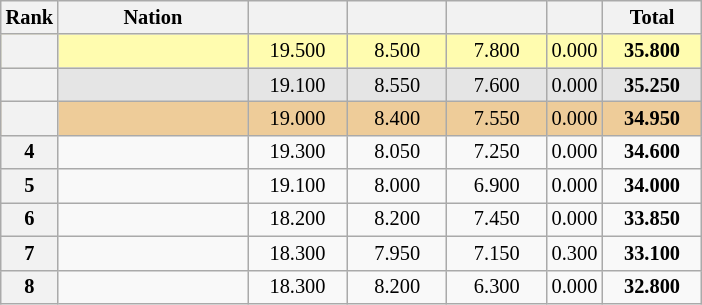<table class="wikitable sortable" style="text-align:center; font-size:85%">
<tr>
<th scope="col" style="width:25px;">Rank</th>
<th scope="col" style="width:120px;">Nation</th>
<th scope="col" style="width:60px;"></th>
<th scope="col" style="width:60px;"></th>
<th scope="col" style="width:60px;"></th>
<th scope="col" style="width:30px;"></th>
<th scope="col" style="width:60px;">Total</th>
</tr>
<tr bgcolor="fffcaf">
<th scope="row"></th>
<td align="left"></td>
<td>19.500</td>
<td>8.500</td>
<td>7.800</td>
<td>0.000</td>
<td><strong>35.800</strong></td>
</tr>
<tr bgcolor="e5e5e5">
<th scope="row"></th>
<td align="left"></td>
<td>19.100</td>
<td>8.550</td>
<td>7.600</td>
<td>0.000</td>
<td><strong>35.250</strong></td>
</tr>
<tr bgcolor="eecc99">
<th scope="row"></th>
<td align="left"></td>
<td>19.000</td>
<td>8.400</td>
<td>7.550</td>
<td>0.000</td>
<td><strong>34.950</strong></td>
</tr>
<tr>
<th scope="row">4</th>
<td align="left"></td>
<td>19.300</td>
<td>8.050</td>
<td>7.250</td>
<td>0.000</td>
<td><strong>34.600</strong></td>
</tr>
<tr>
<th scope="row">5</th>
<td align="left"></td>
<td>19.100</td>
<td>8.000</td>
<td>6.900</td>
<td>0.000</td>
<td><strong>34.000</strong></td>
</tr>
<tr>
<th scope="row">6</th>
<td align="left"></td>
<td>18.200</td>
<td>8.200</td>
<td>7.450</td>
<td>0.000</td>
<td><strong>33.850</strong></td>
</tr>
<tr>
<th scope="row">7</th>
<td align="left"></td>
<td>18.300</td>
<td>7.950</td>
<td>7.150</td>
<td>0.300</td>
<td><strong>33.100</strong></td>
</tr>
<tr>
<th scope="row">8</th>
<td align="left"></td>
<td>18.300</td>
<td>8.200</td>
<td>6.300</td>
<td>0.000</td>
<td><strong>32.800</strong></td>
</tr>
</table>
